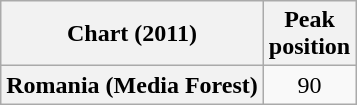<table class="wikitable sortable plainrowheaders" style="text-align:center">
<tr>
<th scope="col">Chart (2011)</th>
<th scope="col">Peak<br>position</th>
</tr>
<tr>
<th scope="row">Romania (Media Forest)</th>
<td>90</td>
</tr>
</table>
